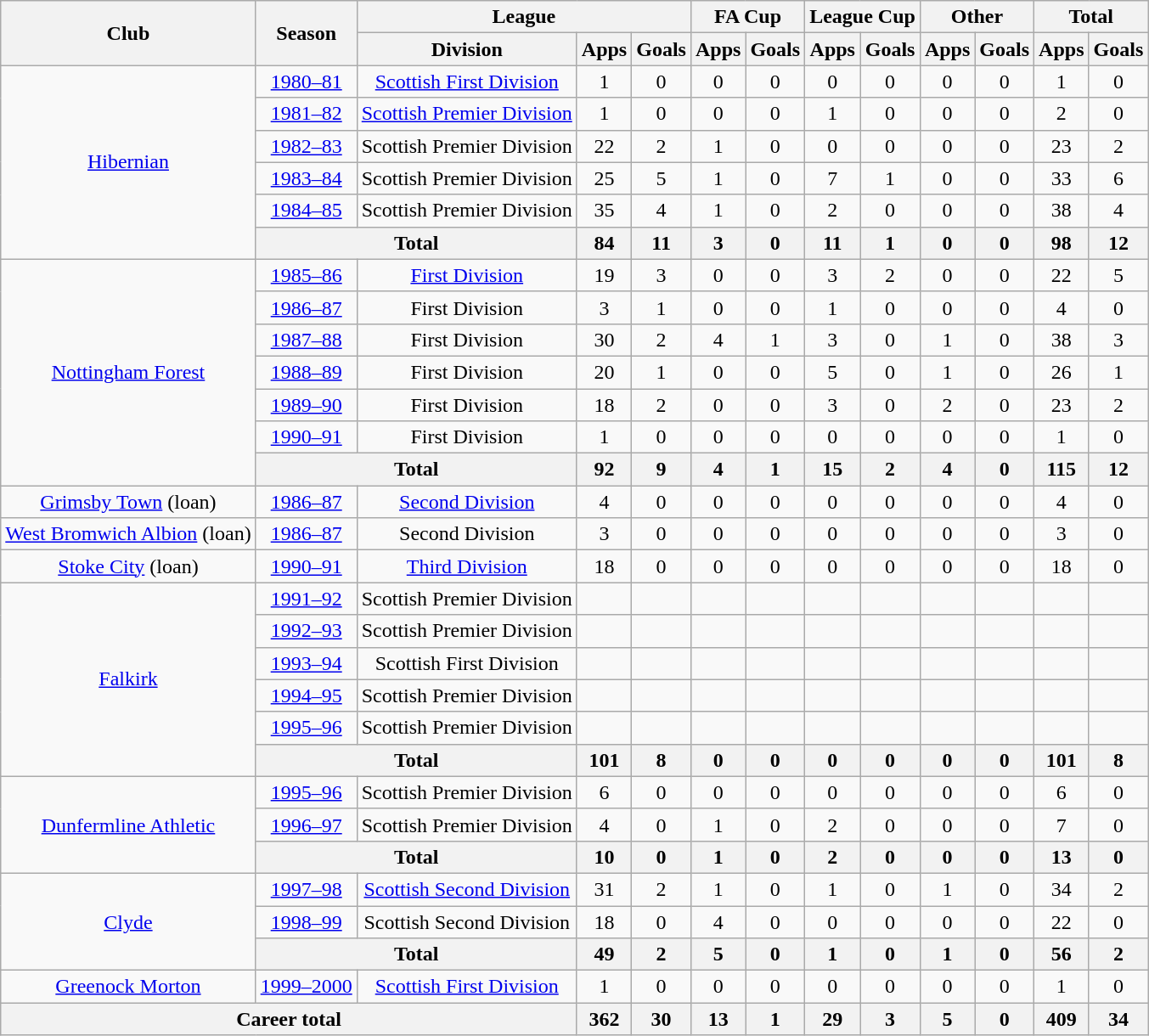<table class="wikitable" style="text-align:center">
<tr>
<th rowspan="2">Club</th>
<th rowspan="2">Season</th>
<th colspan="3">League</th>
<th colspan="2">FA Cup</th>
<th colspan="2">League Cup</th>
<th colspan="2">Other</th>
<th colspan="2">Total</th>
</tr>
<tr>
<th>Division</th>
<th>Apps</th>
<th>Goals</th>
<th>Apps</th>
<th>Goals</th>
<th>Apps</th>
<th>Goals</th>
<th>Apps</th>
<th>Goals</th>
<th>Apps</th>
<th>Goals</th>
</tr>
<tr>
<td rowspan="6"><a href='#'>Hibernian</a></td>
<td><a href='#'>1980–81</a></td>
<td><a href='#'>Scottish First Division</a></td>
<td>1</td>
<td>0</td>
<td>0</td>
<td>0</td>
<td>0</td>
<td>0</td>
<td>0</td>
<td>0</td>
<td>1</td>
<td>0</td>
</tr>
<tr>
<td><a href='#'>1981–82</a></td>
<td><a href='#'>Scottish Premier Division</a></td>
<td>1</td>
<td>0</td>
<td>0</td>
<td>0</td>
<td>1</td>
<td>0</td>
<td>0</td>
<td>0</td>
<td>2</td>
<td>0</td>
</tr>
<tr>
<td><a href='#'>1982–83</a></td>
<td>Scottish Premier Division</td>
<td>22</td>
<td>2</td>
<td>1</td>
<td>0</td>
<td>0</td>
<td>0</td>
<td>0</td>
<td>0</td>
<td>23</td>
<td>2</td>
</tr>
<tr>
<td><a href='#'>1983–84</a></td>
<td>Scottish Premier Division</td>
<td>25</td>
<td>5</td>
<td>1</td>
<td>0</td>
<td>7</td>
<td>1</td>
<td>0</td>
<td>0</td>
<td>33</td>
<td>6</td>
</tr>
<tr>
<td><a href='#'>1984–85</a></td>
<td>Scottish Premier Division</td>
<td>35</td>
<td>4</td>
<td>1</td>
<td>0</td>
<td>2</td>
<td>0</td>
<td>0</td>
<td>0</td>
<td>38</td>
<td>4</td>
</tr>
<tr>
<th colspan="2">Total</th>
<th>84</th>
<th>11</th>
<th>3</th>
<th>0</th>
<th>11</th>
<th>1</th>
<th>0</th>
<th>0</th>
<th>98</th>
<th>12</th>
</tr>
<tr>
<td rowspan="7"><a href='#'>Nottingham Forest</a></td>
<td><a href='#'>1985–86</a></td>
<td><a href='#'>First Division</a></td>
<td>19</td>
<td>3</td>
<td>0</td>
<td>0</td>
<td>3</td>
<td>2</td>
<td>0</td>
<td>0</td>
<td>22</td>
<td>5</td>
</tr>
<tr>
<td><a href='#'>1986–87</a></td>
<td>First Division</td>
<td>3</td>
<td>1</td>
<td>0</td>
<td>0</td>
<td>1</td>
<td>0</td>
<td>0</td>
<td>0</td>
<td>4</td>
<td>0</td>
</tr>
<tr>
<td><a href='#'>1987–88</a></td>
<td>First Division</td>
<td>30</td>
<td>2</td>
<td>4</td>
<td>1</td>
<td>3</td>
<td>0</td>
<td>1</td>
<td>0</td>
<td>38</td>
<td>3</td>
</tr>
<tr>
<td><a href='#'>1988–89</a></td>
<td>First Division</td>
<td>20</td>
<td>1</td>
<td>0</td>
<td>0</td>
<td>5</td>
<td>0</td>
<td>1</td>
<td>0</td>
<td>26</td>
<td>1</td>
</tr>
<tr>
<td><a href='#'>1989–90</a></td>
<td>First Division</td>
<td>18</td>
<td>2</td>
<td>0</td>
<td>0</td>
<td>3</td>
<td>0</td>
<td>2</td>
<td>0</td>
<td>23</td>
<td>2</td>
</tr>
<tr>
<td><a href='#'>1990–91</a></td>
<td>First Division</td>
<td>1</td>
<td>0</td>
<td>0</td>
<td>0</td>
<td>0</td>
<td>0</td>
<td>0</td>
<td>0</td>
<td>1</td>
<td>0</td>
</tr>
<tr>
<th colspan="2">Total</th>
<th>92</th>
<th>9</th>
<th>4</th>
<th>1</th>
<th>15</th>
<th>2</th>
<th>4</th>
<th>0</th>
<th>115</th>
<th>12</th>
</tr>
<tr>
<td><a href='#'>Grimsby Town</a> (loan)</td>
<td><a href='#'>1986–87</a></td>
<td><a href='#'>Second Division</a></td>
<td>4</td>
<td>0</td>
<td>0</td>
<td>0</td>
<td>0</td>
<td>0</td>
<td>0</td>
<td>0</td>
<td>4</td>
<td>0</td>
</tr>
<tr>
<td><a href='#'>West Bromwich Albion</a> (loan)</td>
<td><a href='#'>1986–87</a></td>
<td>Second Division</td>
<td>3</td>
<td>0</td>
<td>0</td>
<td>0</td>
<td>0</td>
<td>0</td>
<td>0</td>
<td>0</td>
<td>3</td>
<td>0</td>
</tr>
<tr>
<td><a href='#'>Stoke City</a> (loan)</td>
<td><a href='#'>1990–91</a></td>
<td><a href='#'>Third Division</a></td>
<td>18</td>
<td>0</td>
<td>0</td>
<td>0</td>
<td>0</td>
<td>0</td>
<td>0</td>
<td>0</td>
<td>18</td>
<td>0</td>
</tr>
<tr>
<td rowspan="6"><a href='#'>Falkirk</a></td>
<td><a href='#'>1991–92</a></td>
<td>Scottish Premier Division</td>
<td></td>
<td></td>
<td></td>
<td></td>
<td></td>
<td></td>
<td></td>
<td></td>
<td></td>
<td></td>
</tr>
<tr>
<td><a href='#'>1992–93</a></td>
<td>Scottish Premier Division</td>
<td></td>
<td></td>
<td></td>
<td></td>
<td></td>
<td></td>
<td></td>
<td></td>
<td></td>
<td></td>
</tr>
<tr>
<td><a href='#'>1993–94</a></td>
<td>Scottish First Division</td>
<td></td>
<td></td>
<td></td>
<td></td>
<td></td>
<td></td>
<td></td>
<td></td>
<td></td>
<td></td>
</tr>
<tr>
<td><a href='#'>1994–95</a></td>
<td>Scottish Premier Division</td>
<td></td>
<td></td>
<td></td>
<td></td>
<td></td>
<td></td>
<td></td>
<td></td>
<td></td>
<td></td>
</tr>
<tr>
<td><a href='#'>1995–96</a></td>
<td>Scottish Premier Division</td>
<td></td>
<td></td>
<td></td>
<td></td>
<td></td>
<td></td>
<td></td>
<td></td>
<td></td>
<td></td>
</tr>
<tr>
<th colspan="2">Total</th>
<th>101</th>
<th>8</th>
<th>0</th>
<th>0</th>
<th>0</th>
<th>0</th>
<th>0</th>
<th>0</th>
<th>101</th>
<th>8</th>
</tr>
<tr>
<td rowspan="3"><a href='#'>Dunfermline Athletic</a></td>
<td><a href='#'>1995–96</a></td>
<td>Scottish Premier Division</td>
<td>6</td>
<td>0</td>
<td>0</td>
<td>0</td>
<td>0</td>
<td>0</td>
<td>0</td>
<td>0</td>
<td>6</td>
<td>0</td>
</tr>
<tr>
<td><a href='#'>1996–97</a></td>
<td>Scottish Premier Division</td>
<td>4</td>
<td>0</td>
<td>1</td>
<td>0</td>
<td>2</td>
<td>0</td>
<td>0</td>
<td>0</td>
<td>7</td>
<td>0</td>
</tr>
<tr>
<th colspan="2">Total</th>
<th>10</th>
<th>0</th>
<th>1</th>
<th>0</th>
<th>2</th>
<th>0</th>
<th>0</th>
<th>0</th>
<th>13</th>
<th>0</th>
</tr>
<tr>
<td rowspan="3"><a href='#'>Clyde</a></td>
<td><a href='#'>1997–98</a></td>
<td><a href='#'>Scottish Second Division</a></td>
<td>31</td>
<td>2</td>
<td>1</td>
<td>0</td>
<td>1</td>
<td>0</td>
<td>1</td>
<td>0</td>
<td>34</td>
<td>2</td>
</tr>
<tr>
<td><a href='#'>1998–99</a></td>
<td>Scottish Second Division</td>
<td>18</td>
<td>0</td>
<td>4</td>
<td>0</td>
<td>0</td>
<td>0</td>
<td>0</td>
<td>0</td>
<td>22</td>
<td>0</td>
</tr>
<tr>
<th colspan="2">Total</th>
<th>49</th>
<th>2</th>
<th>5</th>
<th>0</th>
<th>1</th>
<th>0</th>
<th>1</th>
<th>0</th>
<th>56</th>
<th>2</th>
</tr>
<tr>
<td><a href='#'>Greenock Morton</a></td>
<td><a href='#'>1999–2000</a></td>
<td><a href='#'>Scottish First Division</a></td>
<td>1</td>
<td>0</td>
<td>0</td>
<td>0</td>
<td>0</td>
<td>0</td>
<td>0</td>
<td>0</td>
<td>1</td>
<td>0</td>
</tr>
<tr>
<th colspan="3">Career total</th>
<th>362</th>
<th>30</th>
<th>13</th>
<th>1</th>
<th>29</th>
<th>3</th>
<th>5</th>
<th>0</th>
<th>409</th>
<th>34</th>
</tr>
</table>
